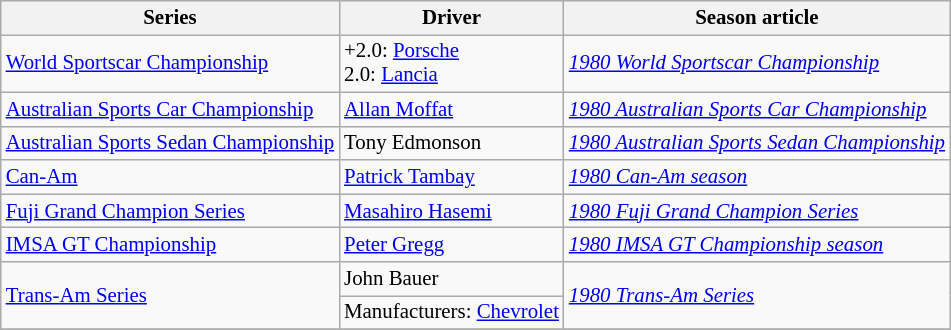<table class="wikitable" style="font-size: 87%;">
<tr>
<th>Series</th>
<th>Driver</th>
<th>Season article</th>
</tr>
<tr>
<td><a href='#'>World Sportscar Championship</a></td>
<td>+2.0:  <a href='#'>Porsche</a><br>2.0:  <a href='#'>Lancia</a></td>
<td><em><a href='#'>1980 World Sportscar Championship</a></em></td>
</tr>
<tr>
<td><a href='#'>Australian Sports Car Championship</a></td>
<td> <a href='#'>Allan Moffat</a></td>
<td><em><a href='#'>1980 Australian Sports Car Championship</a></em></td>
</tr>
<tr>
<td><a href='#'>Australian Sports Sedan Championship</a></td>
<td> Tony Edmonson</td>
<td><em><a href='#'>1980 Australian Sports Sedan Championship</a></em></td>
</tr>
<tr>
<td><a href='#'>Can-Am</a></td>
<td> <a href='#'>Patrick Tambay</a></td>
<td><em><a href='#'>1980 Can-Am season</a></em></td>
</tr>
<tr>
<td><a href='#'>Fuji Grand Champion Series</a></td>
<td> <a href='#'>Masahiro Hasemi</a></td>
<td><em><a href='#'>1980 Fuji Grand Champion Series</a></em></td>
</tr>
<tr>
<td><a href='#'>IMSA GT Championship</a></td>
<td> <a href='#'>Peter Gregg</a></td>
<td><em><a href='#'>1980 IMSA GT Championship season</a></em></td>
</tr>
<tr>
<td rowspan="2"><a href='#'>Trans-Am Series</a></td>
<td> John Bauer</td>
<td rowspan="2"><em><a href='#'>1980 Trans-Am Series</a></em></td>
</tr>
<tr>
<td>Manufacturers:  <a href='#'>Chevrolet</a></td>
</tr>
<tr>
</tr>
</table>
